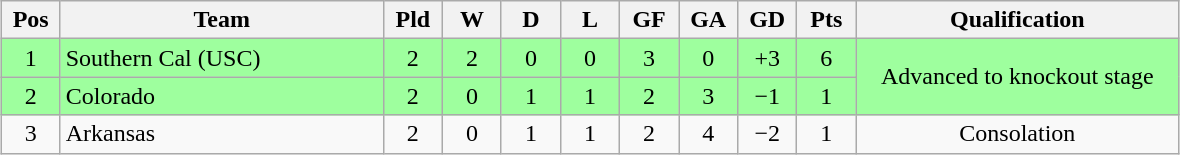<table class="wikitable" style="text-align:center; margin: 1em auto">
<tr>
<th style=width:2em>Pos</th>
<th style=width:13em>Team</th>
<th style=width:2em>Pld</th>
<th style=width:2em>W</th>
<th style=width:2em>D</th>
<th style=width:2em>L</th>
<th style=width:2em>GF</th>
<th style=width:2em>GA</th>
<th style=width:2em>GD</th>
<th style=width:2em>Pts</th>
<th style=width:13em>Qualification</th>
</tr>
<tr bgcolor="#9eff9e">
<td>1</td>
<td style="text-align:left">Southern Cal (USC)</td>
<td>2</td>
<td>2</td>
<td>0</td>
<td>0</td>
<td>3</td>
<td>0</td>
<td>+3</td>
<td>6</td>
<td rowspan="2">Advanced to knockout stage</td>
</tr>
<tr bgcolor="#9eff9e">
<td>2</td>
<td style="text-align:left">Colorado</td>
<td>2</td>
<td>0</td>
<td>1</td>
<td>1</td>
<td>2</td>
<td>3</td>
<td>−1</td>
<td>1</td>
</tr>
<tr>
<td>3</td>
<td style="text-align:left">Arkansas</td>
<td>2</td>
<td>0</td>
<td>1</td>
<td>1</td>
<td>2</td>
<td>4</td>
<td>−2</td>
<td>1</td>
<td>Consolation</td>
</tr>
</table>
